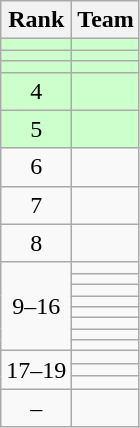<table class="wikitable">
<tr>
<th>Rank</th>
<th>Team</th>
</tr>
<tr bgcolor="#ccffcc">
<td align=center></td>
<td></td>
</tr>
<tr bgcolor="#ccffcc">
<td align=center></td>
<td></td>
</tr>
<tr bgcolor="#ccffcc">
<td align=center></td>
<td></td>
</tr>
<tr bgcolor="#ccffcc">
<td align=center>4</td>
<td></td>
</tr>
<tr bgcolor="#ccffcc">
<td align=center>5</td>
<td></td>
</tr>
<tr>
<td align=center>6</td>
<td></td>
</tr>
<tr>
<td align=center>7</td>
<td></td>
</tr>
<tr>
<td align=center>8</td>
<td></td>
</tr>
<tr>
<td align=center rowspan=8>9–16</td>
<td></td>
</tr>
<tr>
<td></td>
</tr>
<tr>
<td></td>
</tr>
<tr>
<td></td>
</tr>
<tr>
<td></td>
</tr>
<tr>
<td></td>
</tr>
<tr>
<td></td>
</tr>
<tr>
<td></td>
</tr>
<tr>
<td align=center rowspan=3>17–19</td>
<td></td>
</tr>
<tr>
<td></td>
</tr>
<tr>
<td></td>
</tr>
<tr>
<td align=center>–</td>
<td></td>
</tr>
</table>
